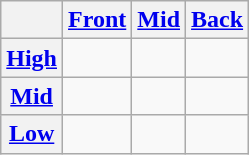<table class="wikitable" style="text-align:center;">
<tr>
<th></th>
<th><a href='#'>Front</a></th>
<th><a href='#'>Mid</a></th>
<th><a href='#'>Back</a></th>
</tr>
<tr>
<th><a href='#'>High</a></th>
<td></td>
<td></td>
<td></td>
</tr>
<tr>
<th><a href='#'>Mid</a></th>
<td></td>
<td></td>
<td></td>
</tr>
<tr>
<th><a href='#'>Low</a></th>
<td></td>
<td></td>
<td></td>
</tr>
</table>
